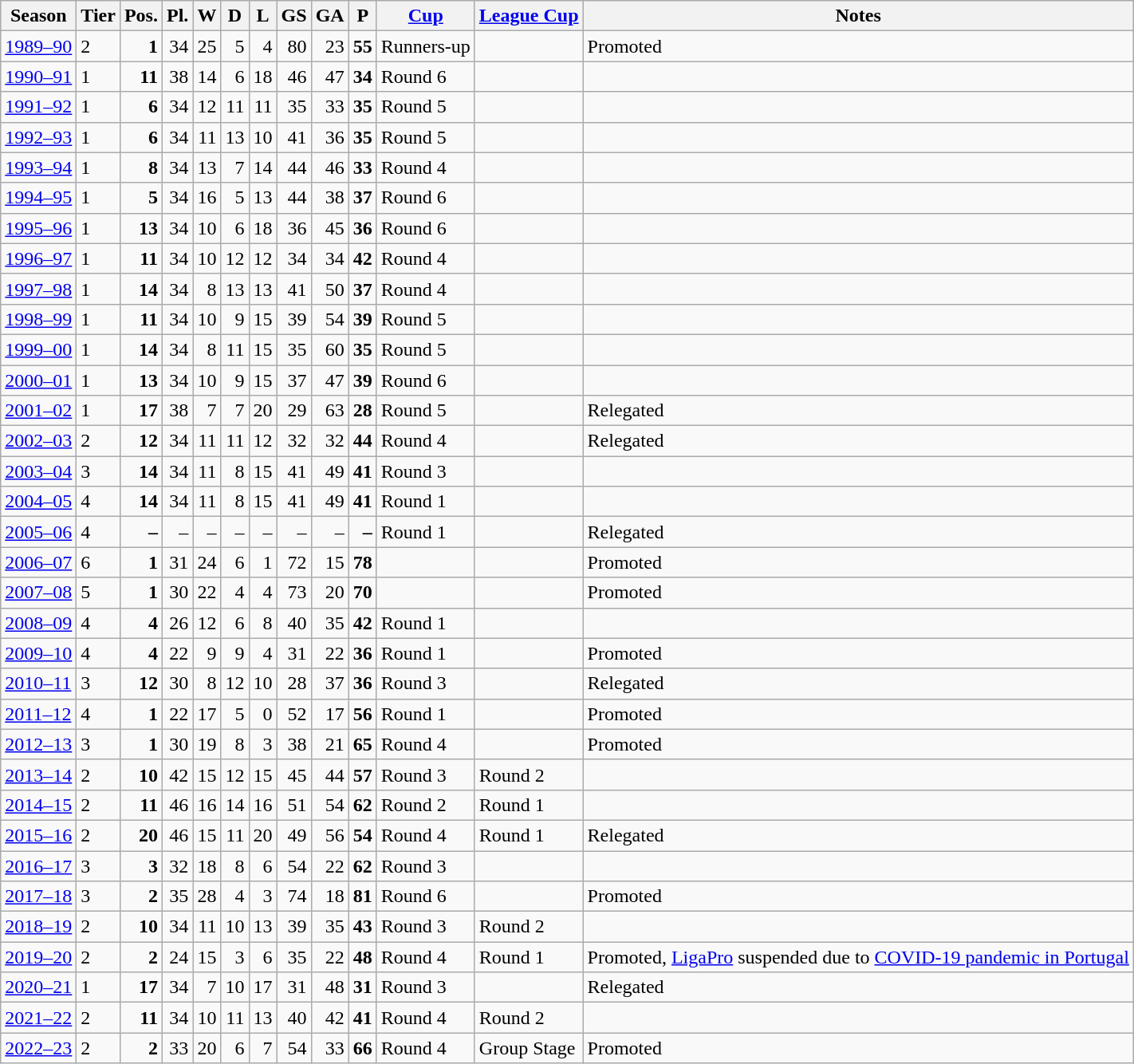<table class="wikitable">
<tr style="background:#efefef;">
<th>Season</th>
<th>Tier</th>
<th>Pos.</th>
<th>Pl.</th>
<th>W</th>
<th>D</th>
<th>L</th>
<th>GS</th>
<th>GA</th>
<th>P</th>
<th><a href='#'>Cup</a></th>
<th><a href='#'>League Cup</a></th>
<th>Notes</th>
</tr>
<tr>
<td><a href='#'>1989–90</a></td>
<td>2</td>
<td align=right><strong>1</strong></td>
<td align=right>34</td>
<td align=right>25</td>
<td align=right>5</td>
<td align=right>4</td>
<td align=right>80</td>
<td align=right>23</td>
<td align=right><strong>55</strong></td>
<td>Runners-up</td>
<td></td>
<td>Promoted</td>
</tr>
<tr>
<td><a href='#'>1990–91</a></td>
<td>1</td>
<td align=right><strong>11</strong></td>
<td align=right>38</td>
<td align=right>14</td>
<td align=right>6</td>
<td align=right>18</td>
<td align=right>46</td>
<td align=right>47</td>
<td align=right><strong>34</strong></td>
<td>Round 6</td>
<td></td>
<td></td>
</tr>
<tr>
<td><a href='#'>1991–92</a></td>
<td>1</td>
<td align=right><strong>6</strong></td>
<td align=right>34</td>
<td align=right>12</td>
<td align=right>11</td>
<td align=right>11</td>
<td align=right>35</td>
<td align=right>33</td>
<td align=right><strong>35</strong></td>
<td>Round 5</td>
<td></td>
<td></td>
</tr>
<tr>
<td><a href='#'>1992–93</a></td>
<td>1</td>
<td align=right><strong>6</strong></td>
<td align=right>34</td>
<td align=right>11</td>
<td align=right>13</td>
<td align=right>10</td>
<td align=right>41</td>
<td align=right>36</td>
<td align=right><strong>35</strong></td>
<td>Round 5</td>
<td></td>
<td></td>
</tr>
<tr>
<td><a href='#'>1993–94</a></td>
<td>1</td>
<td align=right><strong>8</strong></td>
<td align=right>34</td>
<td align=right>13</td>
<td align=right>7</td>
<td align=right>14</td>
<td align=right>44</td>
<td align=right>46</td>
<td align=right><strong>33</strong></td>
<td>Round 4</td>
<td></td>
<td></td>
</tr>
<tr>
<td><a href='#'>1994–95</a></td>
<td>1</td>
<td align=right><strong>5</strong></td>
<td align=right>34</td>
<td align=right>16</td>
<td align=right>5</td>
<td align=right>13</td>
<td align=right>44</td>
<td align=right>38</td>
<td align=right><strong>37</strong></td>
<td>Round 6</td>
<td></td>
<td></td>
</tr>
<tr>
<td><a href='#'>1995–96</a></td>
<td>1</td>
<td align=right><strong>13</strong></td>
<td align=right>34</td>
<td align=right>10</td>
<td align=right>6</td>
<td align=right>18</td>
<td align=right>36</td>
<td align=right>45</td>
<td align=right><strong>36</strong></td>
<td>Round 6</td>
<td></td>
<td></td>
</tr>
<tr>
<td><a href='#'>1996–97</a></td>
<td>1</td>
<td align=right><strong>11</strong></td>
<td align=right>34</td>
<td align=right>10</td>
<td align=right>12</td>
<td align=right>12</td>
<td align=right>34</td>
<td align=right>34</td>
<td align=right><strong>42</strong></td>
<td>Round 4</td>
<td></td>
<td></td>
</tr>
<tr>
<td><a href='#'>1997–98</a></td>
<td>1</td>
<td align=right><strong>14</strong></td>
<td align=right>34</td>
<td align=right>8</td>
<td align=right>13</td>
<td align=right>13</td>
<td align=right>41</td>
<td align=right>50</td>
<td align=right><strong>37</strong></td>
<td>Round 4</td>
<td></td>
<td></td>
</tr>
<tr>
<td><a href='#'>1998–99</a></td>
<td>1</td>
<td align=right><strong>11</strong></td>
<td align=right>34</td>
<td align=right>10</td>
<td align=right>9</td>
<td align=right>15</td>
<td align=right>39</td>
<td align=right>54</td>
<td align=right><strong>39</strong></td>
<td>Round 5</td>
<td></td>
<td></td>
</tr>
<tr>
<td><a href='#'>1999–00</a></td>
<td>1</td>
<td align=right><strong>14</strong></td>
<td align=right>34</td>
<td align=right>8</td>
<td align=right>11</td>
<td align=right>15</td>
<td align=right>35</td>
<td align=right>60</td>
<td align=right><strong>35</strong></td>
<td>Round 5</td>
<td></td>
<td></td>
</tr>
<tr>
<td><a href='#'>2000–01</a></td>
<td>1</td>
<td align=right><strong>13</strong></td>
<td align=right>34</td>
<td align=right>10</td>
<td align=right>9</td>
<td align=right>15</td>
<td align=right>37</td>
<td align=right>47</td>
<td align=right><strong>39</strong></td>
<td>Round 6</td>
<td></td>
<td></td>
</tr>
<tr>
<td><a href='#'>2001–02</a></td>
<td>1</td>
<td align=right><strong>17</strong></td>
<td align=right>38</td>
<td align=right>7</td>
<td align=right>7</td>
<td align=right>20</td>
<td align=right>29</td>
<td align=right>63</td>
<td align=right><strong>28</strong></td>
<td>Round 5</td>
<td></td>
<td>Relegated</td>
</tr>
<tr>
<td><a href='#'>2002–03</a></td>
<td>2</td>
<td align=right><strong>12</strong></td>
<td align=right>34</td>
<td align=right>11</td>
<td align=right>11</td>
<td align=right>12</td>
<td align=right>32</td>
<td align=right>32</td>
<td align=right><strong>44</strong></td>
<td>Round 4</td>
<td></td>
<td>Relegated</td>
</tr>
<tr>
<td><a href='#'>2003–04</a></td>
<td>3</td>
<td align=right><strong>14</strong></td>
<td align=right>34</td>
<td align=right>11</td>
<td align=right>8</td>
<td align=right>15</td>
<td align=right>41</td>
<td align=right>49</td>
<td align=right><strong>41</strong></td>
<td>Round 3</td>
<td></td>
<td></td>
</tr>
<tr>
<td><a href='#'>2004–05</a></td>
<td>4</td>
<td align=right><strong>14</strong></td>
<td align=right>34</td>
<td align=right>11</td>
<td align=right>8</td>
<td align=right>15</td>
<td align=right>41</td>
<td align=right>49</td>
<td align=right><strong>41</strong></td>
<td>Round 1</td>
<td></td>
<td></td>
</tr>
<tr>
<td><a href='#'>2005–06</a></td>
<td>4</td>
<td align=right><strong>–</strong></td>
<td align=right>–</td>
<td align=right>–</td>
<td align=right>–</td>
<td align=right>–</td>
<td align=right>–</td>
<td align=right>–</td>
<td align=right><strong>–</strong></td>
<td>Round 1</td>
<td></td>
<td>Relegated</td>
</tr>
<tr>
<td><a href='#'>2006–07</a></td>
<td>6</td>
<td align=right><strong>1</strong></td>
<td align=right>31</td>
<td align=right>24</td>
<td align=right>6</td>
<td align=right>1</td>
<td align=right>72</td>
<td align=right>15</td>
<td align=right><strong>78</strong></td>
<td></td>
<td></td>
<td>Promoted</td>
</tr>
<tr>
<td><a href='#'>2007–08</a></td>
<td>5</td>
<td align=right><strong>1</strong></td>
<td align=right>30</td>
<td align=right>22</td>
<td align=right>4</td>
<td align=right>4</td>
<td align=right>73</td>
<td align=right>20</td>
<td align=right><strong>70</strong></td>
<td></td>
<td></td>
<td>Promoted</td>
</tr>
<tr>
<td><a href='#'>2008–09</a></td>
<td>4</td>
<td align=right><strong>4</strong></td>
<td align=right>26</td>
<td align=right>12</td>
<td align=right>6</td>
<td align=right>8</td>
<td align=right>40</td>
<td align=right>35</td>
<td align=right><strong>42</strong></td>
<td>Round 1</td>
<td></td>
<td></td>
</tr>
<tr>
<td><a href='#'>2009–10</a></td>
<td>4</td>
<td align=right><strong>4</strong></td>
<td align=right>22</td>
<td align=right>9</td>
<td align=right>9</td>
<td align=right>4</td>
<td align=right>31</td>
<td align=right>22</td>
<td align=right><strong>36</strong></td>
<td>Round 1</td>
<td></td>
<td>Promoted</td>
</tr>
<tr>
<td><a href='#'>2010–11</a></td>
<td>3</td>
<td align=right><strong>12</strong></td>
<td align=right>30</td>
<td align=right>8</td>
<td align=right>12</td>
<td align=right>10</td>
<td align=right>28</td>
<td align=right>37</td>
<td align=right><strong>36</strong></td>
<td>Round 3</td>
<td></td>
<td>Relegated</td>
</tr>
<tr>
<td><a href='#'>2011–12</a></td>
<td>4</td>
<td align=right><strong>1</strong></td>
<td align=right>22</td>
<td align=right>17</td>
<td align=right>5</td>
<td align=right>0</td>
<td align=right>52</td>
<td align=right>17</td>
<td align=right><strong>56</strong></td>
<td>Round 1</td>
<td></td>
<td>Promoted</td>
</tr>
<tr>
<td><a href='#'>2012–13</a></td>
<td>3</td>
<td align=right><strong>1</strong></td>
<td align=right>30</td>
<td align=right>19</td>
<td align=right>8</td>
<td align=right>3</td>
<td align=right>38</td>
<td align=right>21</td>
<td align=right><strong>65</strong></td>
<td>Round 4</td>
<td></td>
<td>Promoted</td>
</tr>
<tr>
<td><a href='#'>2013–14</a></td>
<td>2</td>
<td align=right><strong>10</strong></td>
<td align=right>42</td>
<td align=right>15</td>
<td align=right>12</td>
<td align=right>15</td>
<td align=right>45</td>
<td align=right>44</td>
<td align=right><strong>57</strong></td>
<td>Round 3</td>
<td>Round 2</td>
<td></td>
</tr>
<tr>
<td><a href='#'>2014–15</a></td>
<td>2</td>
<td align=right><strong>11</strong></td>
<td align=right>46</td>
<td align=right>16</td>
<td align=right>14</td>
<td align=right>16</td>
<td align=right>51</td>
<td align=right>54</td>
<td align=right><strong>62</strong></td>
<td>Round 2</td>
<td>Round 1</td>
<td></td>
</tr>
<tr>
<td><a href='#'>2015–16</a></td>
<td>2</td>
<td align=right><strong>20</strong></td>
<td align=right>46</td>
<td align=right>15</td>
<td align=right>11</td>
<td align=right>20</td>
<td align=right>49</td>
<td align=right>56</td>
<td align=right><strong>54</strong></td>
<td>Round 4</td>
<td>Round 1</td>
<td>Relegated</td>
</tr>
<tr>
<td><a href='#'>2016–17</a></td>
<td>3</td>
<td align=right><strong>3</strong></td>
<td align=right>32</td>
<td align=right>18</td>
<td align=right>8</td>
<td align=right>6</td>
<td align=right>54</td>
<td align=right>22</td>
<td align=right><strong>62</strong></td>
<td>Round 3</td>
<td></td>
<td></td>
</tr>
<tr>
<td><a href='#'>2017–18</a></td>
<td>3</td>
<td align=right><strong>2</strong></td>
<td align=right>35</td>
<td align=right>28</td>
<td align=right>4</td>
<td align=right>3</td>
<td align=right>74</td>
<td align=right>18</td>
<td align=right><strong>81</strong></td>
<td>Round 6</td>
<td></td>
<td>Promoted</td>
</tr>
<tr>
<td><a href='#'>2018–19</a></td>
<td>2</td>
<td align=right><strong>10</strong></td>
<td align=right>34</td>
<td align=right>11</td>
<td align=right>10</td>
<td align=right>13</td>
<td align=right>39</td>
<td align=right>35</td>
<td align=right><strong>43</strong></td>
<td>Round 3</td>
<td>Round 2</td>
<td></td>
</tr>
<tr>
<td><a href='#'>2019–20</a></td>
<td>2</td>
<td align=right><strong>2</strong></td>
<td align=right>24</td>
<td align=right>15</td>
<td align=right>3</td>
<td align=right>6</td>
<td align=right>35</td>
<td align=right>22</td>
<td align=right><strong>48</strong></td>
<td>Round 4</td>
<td>Round 1</td>
<td>Promoted, <a href='#'>LigaPro</a> suspended due to <a href='#'>COVID-19 pandemic in Portugal</a></td>
</tr>
<tr>
<td><a href='#'>2020–21</a></td>
<td>1</td>
<td align=right><strong>17</strong></td>
<td align=right>34</td>
<td align=right>7</td>
<td align="right">10</td>
<td align="right">17</td>
<td align="right">31</td>
<td align=right>48</td>
<td align="right"><strong>31</strong></td>
<td>Round 3</td>
<td></td>
<td>Relegated</td>
</tr>
<tr>
<td><a href='#'>2021–22</a></td>
<td>2</td>
<td align=right><strong>11</strong></td>
<td align=right>34</td>
<td align=right>10</td>
<td align="right">11</td>
<td align="right">13</td>
<td align="right">40</td>
<td align=right>42</td>
<td align="right"><strong>41</strong></td>
<td>Round 4</td>
<td>Round 2</td>
<td></td>
</tr>
<tr>
<td><a href='#'>2022–23</a></td>
<td>2</td>
<td align=right><strong>2</strong></td>
<td align=right>33</td>
<td align=right>20</td>
<td align="right">6</td>
<td align="right">7</td>
<td align="right">54</td>
<td align=right>33</td>
<td align="right"><strong>66</strong></td>
<td>Round 4</td>
<td>Group Stage</td>
<td>Promoted</td>
</tr>
</table>
